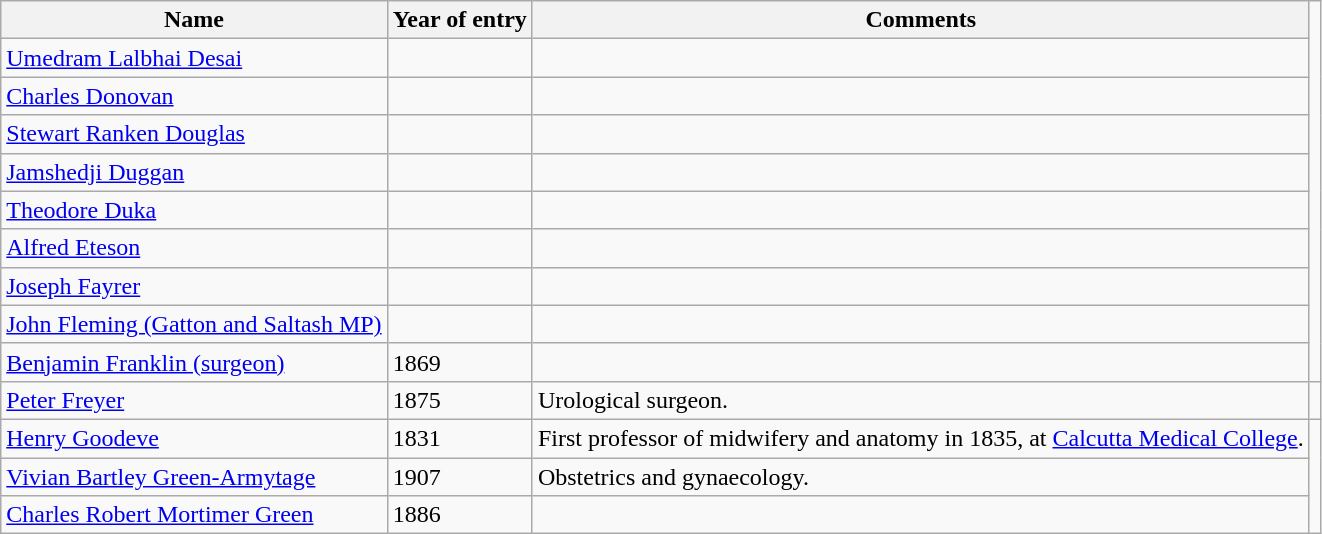<table class="wikitable">
<tr>
<th>Name</th>
<th>Year of entry</th>
<th>Comments</th>
</tr>
<tr>
<td><a href='#'>Umedram Lalbhai Desai</a></td>
<td></td>
<td></td>
</tr>
<tr>
<td><a href='#'>Charles Donovan</a></td>
<td></td>
<td></td>
</tr>
<tr>
<td><a href='#'>Stewart Ranken Douglas</a></td>
<td></td>
<td></td>
</tr>
<tr>
<td><a href='#'>Jamshedji Duggan</a></td>
<td></td>
<td></td>
</tr>
<tr>
<td><a href='#'>Theodore Duka</a></td>
<td></td>
<td></td>
</tr>
<tr>
<td><a href='#'>Alfred Eteson</a></td>
<td></td>
<td></td>
</tr>
<tr>
<td><a href='#'>Joseph Fayrer</a></td>
<td></td>
<td></td>
</tr>
<tr>
<td><a href='#'>John Fleming (Gatton and Saltash MP)</a></td>
<td></td>
<td></td>
</tr>
<tr>
<td><a href='#'>Benjamin Franklin (surgeon)</a></td>
<td>1869</td>
<td></td>
</tr>
<tr>
<td><a href='#'>Peter Freyer</a></td>
<td>1875</td>
<td>Urological surgeon.</td>
<td></td>
</tr>
<tr>
<td><a href='#'>Henry Goodeve</a></td>
<td>1831</td>
<td>First professor of midwifery and anatomy in 1835, at <a href='#'>Calcutta Medical College</a>.</td>
</tr>
<tr>
<td><a href='#'>Vivian Bartley Green-Armytage</a></td>
<td>1907</td>
<td>Obstetrics and gynaecology.</td>
</tr>
<tr>
<td><a href='#'>Charles Robert Mortimer Green</a></td>
<td>1886</td>
<td></td>
</tr>
</table>
